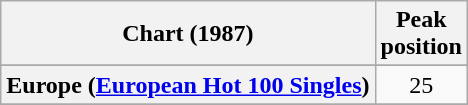<table class="wikitable sortable plainrowheaders" style="text-align:center">
<tr>
<th>Chart (1987)</th>
<th>Peak<br>position</th>
</tr>
<tr>
</tr>
<tr>
</tr>
<tr>
<th scope="row">Europe (<a href='#'>European Hot 100 Singles</a>)</th>
<td>25</td>
</tr>
<tr>
</tr>
<tr>
</tr>
<tr>
</tr>
<tr>
</tr>
<tr>
</tr>
<tr>
</tr>
</table>
